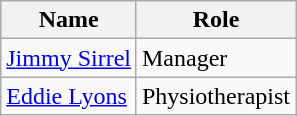<table class="wikitable">
<tr>
<th>Name</th>
<th>Role</th>
</tr>
<tr>
<td> <a href='#'>Jimmy Sirrel</a></td>
<td>Manager</td>
</tr>
<tr>
<td> <a href='#'>Eddie Lyons</a></td>
<td>Physiotherapist</td>
</tr>
</table>
